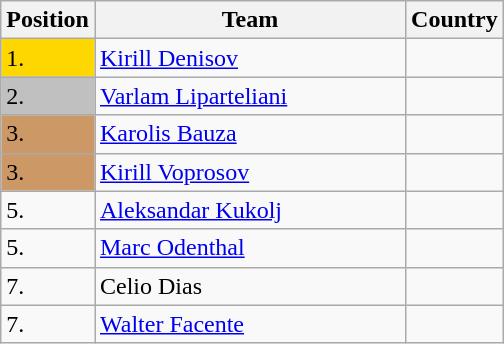<table class=wikitable>
<tr>
<th width=10>Position</th>
<th width=200>Team</th>
<th>Country</th>
</tr>
<tr>
<td bgcolor=gold>1.</td>
<td><a href='#'>Kirill Denisov</a></td>
<td></td>
</tr>
<tr>
<td bgcolor="silver">2.</td>
<td><a href='#'>Varlam Liparteliani</a></td>
<td></td>
</tr>
<tr>
<td bgcolor="CC9966">3.</td>
<td><a href='#'>Karolis Bauza</a></td>
<td></td>
</tr>
<tr>
<td bgcolor="CC9966">3.</td>
<td><a href='#'>Kirill Voprosov</a></td>
<td></td>
</tr>
<tr>
<td>5.</td>
<td><a href='#'>Aleksandar Kukolj</a></td>
<td></td>
</tr>
<tr>
<td>5.</td>
<td><a href='#'>Marc Odenthal</a></td>
<td></td>
</tr>
<tr>
<td>7.</td>
<td>Celio Dias</td>
<td></td>
</tr>
<tr>
<td>7.</td>
<td><a href='#'>Walter Facente</a></td>
<td></td>
</tr>
</table>
